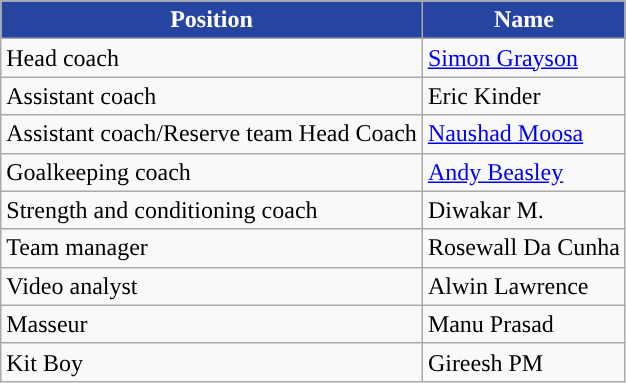<table class="wikitable">
<tr>
<th style="background:#2545A0; color:#FFFFFF; ">Position</th>
<th style="background:#2545A0; color:#FFFFFF; ">Name</th>
</tr>
<tr>
<td>Head coach</td>
<td> <a href='#'>Simon Grayson</a></td>
</tr>
<tr>
<td>Assistant coach</td>
<td> Eric Kinder</td>
</tr>
<tr>
<td>Assistant coach/Reserve team Head Coach</td>
<td> <a href='#'>Naushad Moosa</a></td>
</tr>
<tr>
<td>Goalkeeping coach</td>
<td> <a href='#'>Andy Beasley</a></td>
</tr>
<tr>
<td>Strength and conditioning coach</td>
<td> Diwakar M.</td>
</tr>
<tr>
<td>Team manager</td>
<td> Rosewall Da Cunha</td>
</tr>
<tr>
<td>Video analyst</td>
<td> Alwin Lawrence</td>
</tr>
<tr>
<td>Masseur</td>
<td> Manu Prasad</td>
</tr>
<tr>
<td>Kit Boy</td>
<td> Gireesh PM</td>
</tr>
</table>
